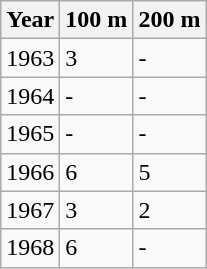<table class="wikitable">
<tr>
<th>Year</th>
<th>100 m</th>
<th>200 m</th>
</tr>
<tr>
<td>1963</td>
<td>3</td>
<td>-</td>
</tr>
<tr>
<td>1964</td>
<td>-</td>
<td>-</td>
</tr>
<tr>
<td>1965</td>
<td>-</td>
<td>-</td>
</tr>
<tr>
<td>1966</td>
<td>6</td>
<td>5</td>
</tr>
<tr>
<td>1967</td>
<td>3</td>
<td>2</td>
</tr>
<tr>
<td>1968</td>
<td>6</td>
<td>-</td>
</tr>
</table>
